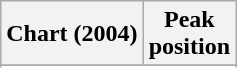<table class="wikitable sortable plainrowheaders" style="text-align:center">
<tr>
<th scope="col">Chart (2004)</th>
<th scope="col">Peak<br>position</th>
</tr>
<tr>
</tr>
<tr>
</tr>
<tr>
</tr>
<tr>
</tr>
<tr>
</tr>
</table>
